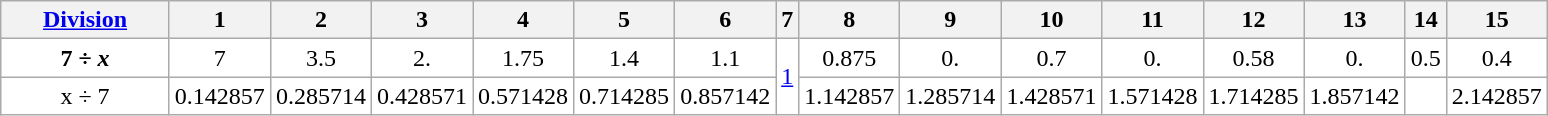<table class="wikitable" style="text-align: center; background: white">
<tr>
<th style="width:105px;"><a href='#'>Division</a></th>
<th>1</th>
<th>2</th>
<th>3</th>
<th>4</th>
<th>5</th>
<th>6</th>
<th>7</th>
<th>8</th>
<th>9</th>
<th>10</th>
<th>11</th>
<th>12</th>
<th>13</th>
<th>14</th>
<th>15</th>
</tr>
<tr>
<td><strong>7 ÷ <em>x<strong><em></td>
<td></strong>7<strong></td>
<td>3.5</td>
<td>2.</td>
<td>1.75</td>
<td>1.4</td>
<td>1.1</td>
<td rowspan=2><a href='#'>1</a></td>
<td>0.875</td>
<td>0.</td>
<td>0.7</td>
<td>0.</td>
<td>0.58</td>
<td>0.</td>
<td>0.5</td>
<td>0.4</td>
</tr>
<tr>
<td></em></strong>x</em> ÷ 7</strong></td>
<td>0.<span>142857</span></td>
<td>0.<span>285714</span></td>
<td>0.<span>428571</span></td>
<td>0.<span>571428</span></td>
<td>0.<span>714285</span></td>
<td>0.<span>857142</span></td>
<td>1.<span>142857</span></td>
<td>1.<span>285714</span></td>
<td>1.<span>428571</span></td>
<td>1.<span>571428</span></td>
<td>1.<span>714285</span></td>
<td>1.<span>857142</span></td>
<td></td>
<td>2.<span>142857</span></td>
</tr>
</table>
